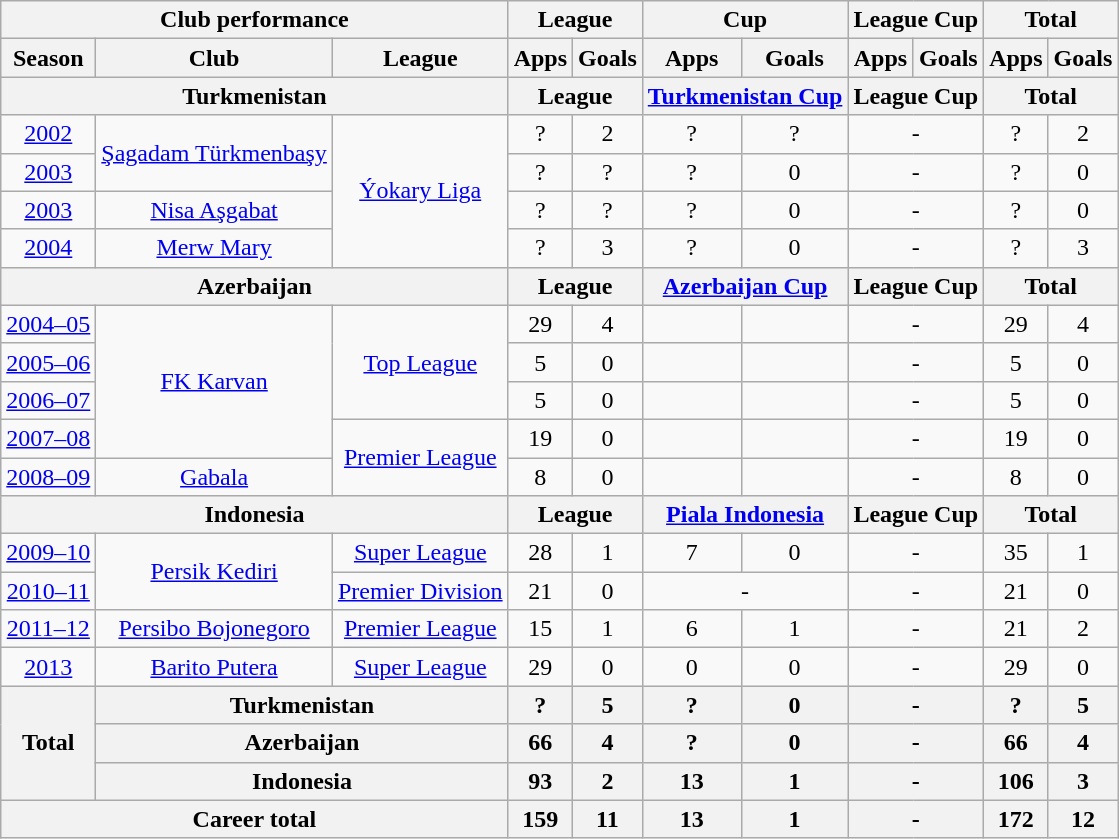<table class="wikitable" style="text-align:center;">
<tr>
<th colspan=3>Club performance</th>
<th colspan=2>League</th>
<th colspan=2>Cup</th>
<th colspan=2>League Cup</th>
<th colspan=2>Total</th>
</tr>
<tr>
<th>Season</th>
<th>Club</th>
<th>League</th>
<th>Apps</th>
<th>Goals</th>
<th>Apps</th>
<th>Goals</th>
<th>Apps</th>
<th>Goals</th>
<th>Apps</th>
<th>Goals</th>
</tr>
<tr>
<th colspan=3>Turkmenistan</th>
<th colspan=2>League</th>
<th colspan=2><a href='#'>Turkmenistan Cup</a></th>
<th colspan=2>League Cup</th>
<th colspan=2>Total</th>
</tr>
<tr>
<td><a href='#'>2002</a></td>
<td rowspan="2"><a href='#'>Şagadam Türkmenbaşy</a></td>
<td rowspan="4"><a href='#'>Ýokary Liga</a></td>
<td>?</td>
<td>2</td>
<td>?</td>
<td>?</td>
<td colspan="2">-</td>
<td>?</td>
<td>2</td>
</tr>
<tr>
<td><a href='#'>2003</a></td>
<td>?</td>
<td>?</td>
<td>?</td>
<td>0</td>
<td colspan="2">-</td>
<td>?</td>
<td>0</td>
</tr>
<tr>
<td><a href='#'>2003</a></td>
<td><a href='#'>Nisa Aşgabat</a></td>
<td>?</td>
<td>?</td>
<td>?</td>
<td>0</td>
<td colspan="2">-</td>
<td>?</td>
<td>0</td>
</tr>
<tr>
<td><a href='#'>2004</a></td>
<td><a href='#'>Merw Mary</a></td>
<td>?</td>
<td>3</td>
<td>?</td>
<td>0</td>
<td colspan="2">-</td>
<td>?</td>
<td>3</td>
</tr>
<tr>
<th colspan=3>Azerbaijan</th>
<th colspan=2>League</th>
<th colspan=2><a href='#'>Azerbaijan Cup</a></th>
<th colspan=2>League Cup</th>
<th colspan=2>Total</th>
</tr>
<tr>
<td><a href='#'>2004–05</a></td>
<td rowspan="4"><a href='#'>FK Karvan</a></td>
<td rowspan="3"><a href='#'>Top League</a></td>
<td>29</td>
<td>4</td>
<td></td>
<td></td>
<td colspan="2">-</td>
<td>29</td>
<td>4</td>
</tr>
<tr>
<td><a href='#'>2005–06</a></td>
<td>5</td>
<td>0</td>
<td></td>
<td></td>
<td colspan="2">-</td>
<td>5</td>
<td>0</td>
</tr>
<tr>
<td><a href='#'>2006–07</a></td>
<td>5</td>
<td>0</td>
<td></td>
<td></td>
<td colspan="2">-</td>
<td>5</td>
<td>0</td>
</tr>
<tr>
<td><a href='#'>2007–08</a></td>
<td rowspan="2"><a href='#'>Premier League</a></td>
<td>19</td>
<td>0</td>
<td></td>
<td></td>
<td colspan="2">-</td>
<td>19</td>
<td>0</td>
</tr>
<tr>
<td><a href='#'>2008–09</a></td>
<td><a href='#'>Gabala</a></td>
<td>8</td>
<td>0</td>
<td></td>
<td></td>
<td colspan="2">-</td>
<td>8</td>
<td>0</td>
</tr>
<tr>
<th colspan=3>Indonesia</th>
<th colspan=2>League</th>
<th colspan=2><a href='#'>Piala Indonesia</a></th>
<th colspan=2>League Cup</th>
<th colspan=2>Total</th>
</tr>
<tr>
<td><a href='#'>2009–10</a></td>
<td rowspan="2"><a href='#'>Persik Kediri</a></td>
<td><a href='#'>Super League</a></td>
<td>28</td>
<td>1</td>
<td>7</td>
<td>0</td>
<td colspan="2">-</td>
<td>35</td>
<td>1</td>
</tr>
<tr>
<td><a href='#'>2010–11</a></td>
<td><a href='#'>Premier Division</a></td>
<td>21</td>
<td>0</td>
<td colspan="2">-</td>
<td colspan="2">-</td>
<td>21</td>
<td>0</td>
</tr>
<tr>
<td><a href='#'>2011–12</a></td>
<td><a href='#'>Persibo Bojonegoro</a></td>
<td><a href='#'>Premier League</a></td>
<td>15</td>
<td>1</td>
<td>6</td>
<td>1</td>
<td colspan="2">-</td>
<td>21</td>
<td>2</td>
</tr>
<tr>
<td><a href='#'>2013</a></td>
<td><a href='#'>Barito Putera</a></td>
<td><a href='#'>Super League</a></td>
<td>29</td>
<td>0</td>
<td>0</td>
<td>0</td>
<td colspan="2">-</td>
<td>29</td>
<td>0</td>
</tr>
<tr>
<th rowspan=3>Total</th>
<th colspan=2>Turkmenistan</th>
<th>?</th>
<th>5</th>
<th>?</th>
<th>0</th>
<th colspan="2">-</th>
<th>?</th>
<th>5</th>
</tr>
<tr>
<th colspan=2>Azerbaijan</th>
<th>66</th>
<th>4</th>
<th>?</th>
<th>0</th>
<th colspan="2">-</th>
<th>66</th>
<th>4</th>
</tr>
<tr>
<th colspan=2>Indonesia</th>
<th>93</th>
<th>2</th>
<th>13</th>
<th>1</th>
<th colspan="2">-</th>
<th>106</th>
<th>3</th>
</tr>
<tr>
<th colspan=3>Career total</th>
<th>159</th>
<th>11</th>
<th>13</th>
<th>1</th>
<th colspan="2">-</th>
<th>172</th>
<th>12</th>
</tr>
</table>
